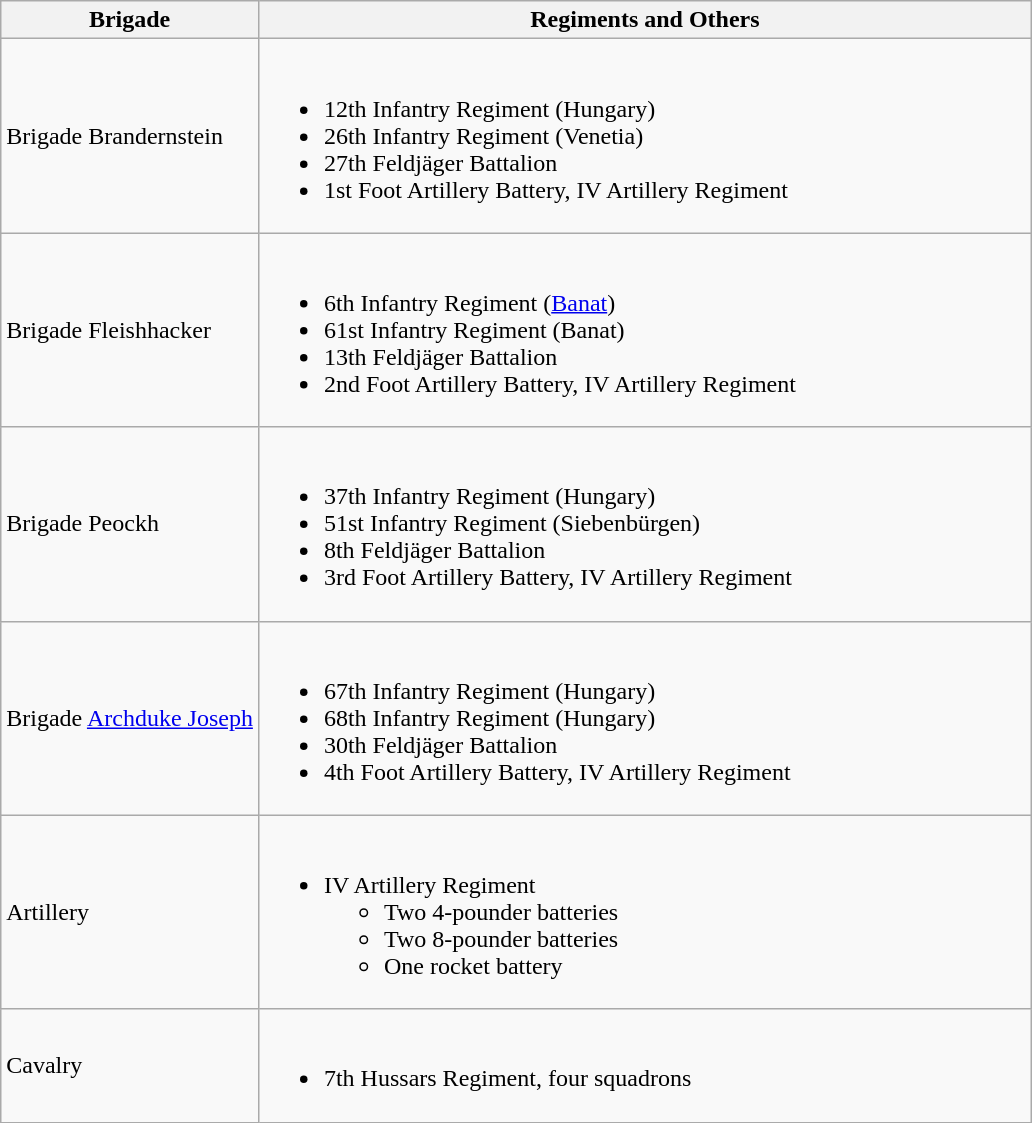<table class="wikitable">
<tr>
<th width=25%>Brigade</th>
<th>Regiments and Others</th>
</tr>
<tr>
<td>Brigade Brandernstein</td>
<td><br><ul><li>12th Infantry Regiment (Hungary)</li><li>26th Infantry Regiment (Venetia)</li><li>27th Feldjäger Battalion</li><li>1st Foot Artillery Battery, IV Artillery Regiment</li></ul></td>
</tr>
<tr>
<td>Brigade Fleishhacker</td>
<td><br><ul><li>6th Infantry Regiment (<a href='#'>Banat</a>)</li><li>61st Infantry Regiment (Banat)</li><li>13th Feldjäger Battalion</li><li>2nd Foot Artillery Battery, IV Artillery Regiment</li></ul></td>
</tr>
<tr>
<td>Brigade Peockh</td>
<td><br><ul><li>37th Infantry Regiment (Hungary)</li><li>51st Infantry Regiment (Siebenbürgen)</li><li>8th Feldjäger Battalion</li><li>3rd Foot Artillery Battery, IV Artillery Regiment</li></ul></td>
</tr>
<tr>
<td>Brigade <a href='#'>Archduke Joseph</a></td>
<td><br><ul><li>67th Infantry Regiment (Hungary)</li><li>68th Infantry Regiment (Hungary)</li><li>30th Feldjäger Battalion</li><li>4th Foot Artillery Battery, IV Artillery Regiment</li></ul></td>
</tr>
<tr>
<td>Artillery</td>
<td><br><ul><li>IV Artillery Regiment<ul><li>Two 4-pounder batteries</li><li>Two 8-pounder batteries</li><li>One rocket battery</li></ul></li></ul></td>
</tr>
<tr>
<td>Cavalry</td>
<td><br><ul><li>7th Hussars Regiment, four squadrons</li></ul></td>
</tr>
</table>
